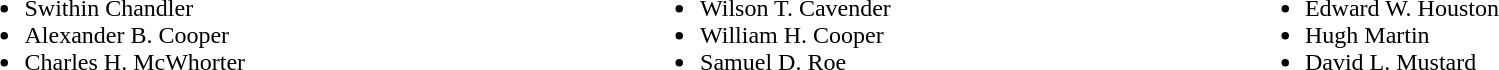<table width=100%>
<tr valign=top>
<td><br><ul><li>Swithin Chandler</li><li>Alexander B. Cooper</li><li>Charles H. McWhorter</li></ul></td>
<td><br><ul><li>Wilson T. Cavender</li><li>William H. Cooper</li><li>Samuel D. Roe</li></ul></td>
<td><br><ul><li>Edward W. Houston</li><li>Hugh Martin</li><li>David L. Mustard</li></ul></td>
</tr>
</table>
